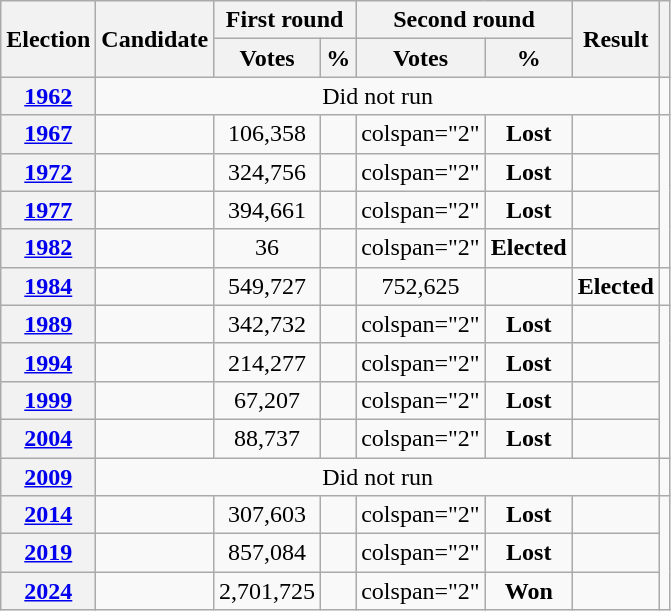<table class="wikitable" style="text-align:center">
<tr>
<th rowspan="2">Election</th>
<th rowspan="2">Candidate</th>
<th colspan="2" scope="col">First round</th>
<th colspan="2">Second round</th>
<th rowspan="2">Result</th>
<th rowspan="2"></th>
</tr>
<tr>
<th>Votes</th>
<th>%</th>
<th>Votes</th>
<th>%</th>
</tr>
<tr>
<th><a href='#'>1962</a></th>
<td colspan="6">Did not run</td>
<td></td>
</tr>
<tr>
<th><a href='#'>1967</a></th>
<td></td>
<td>106,358</td>
<td></td>
<td>colspan="2" </td>
<td><strong>Lost</strong> </td>
<td></td>
</tr>
<tr>
<th><a href='#'>1972</a></th>
<td></td>
<td>324,756</td>
<td></td>
<td>colspan="2" </td>
<td><strong>Lost</strong> </td>
<td></td>
</tr>
<tr>
<th><a href='#'>1977</a></th>
<td></td>
<td>394,661</td>
<td></td>
<td>colspan="2" </td>
<td><strong>Lost</strong> </td>
<td></td>
</tr>
<tr>
<th><a href='#'>1982</a></th>
<td></td>
<td>36</td>
<td></td>
<td>colspan="2" </td>
<td><strong>Elected</strong> </td>
<td></td>
</tr>
<tr>
<th><a href='#'>1984</a></th>
<td></td>
<td>549,727</td>
<td></td>
<td>752,625</td>
<td></td>
<td><strong>Elected</strong> </td>
<td></td>
</tr>
<tr>
<th><a href='#'>1989</a></th>
<td></td>
<td>342,732</td>
<td></td>
<td>colspan="2" </td>
<td><strong>Lost</strong> </td>
<td></td>
</tr>
<tr>
<th><a href='#'>1994</a></th>
<td></td>
<td>214,277</td>
<td></td>
<td>colspan="2" </td>
<td><strong>Lost</strong> </td>
<td></td>
</tr>
<tr>
<th><a href='#'>1999</a></th>
<td></td>
<td>67,207</td>
<td></td>
<td>colspan="2" </td>
<td><strong>Lost</strong> </td>
<td></td>
</tr>
<tr>
<th><a href='#'>2004</a></th>
<td></td>
<td>88,737</td>
<td></td>
<td>colspan="2" </td>
<td><strong>Lost</strong> </td>
<td></td>
</tr>
<tr>
<th><a href='#'>2009</a></th>
<td colspan="6">Did not run</td>
<td></td>
</tr>
<tr>
<th><a href='#'>2014</a></th>
<td></td>
<td>307,603</td>
<td></td>
<td>colspan="2" </td>
<td><strong>Lost</strong> </td>
<td></td>
</tr>
<tr>
<th><a href='#'>2019</a></th>
<td></td>
<td>857,084</td>
<td></td>
<td>colspan="2" </td>
<td><strong>Lost</strong> </td>
<td></td>
</tr>
<tr>
<th><a href='#'>2024</a></th>
<td></td>
<td>2,701,725</td>
<td></td>
<td>colspan="2" </td>
<td><strong>Won</strong> </td>
<td></td>
</tr>
</table>
